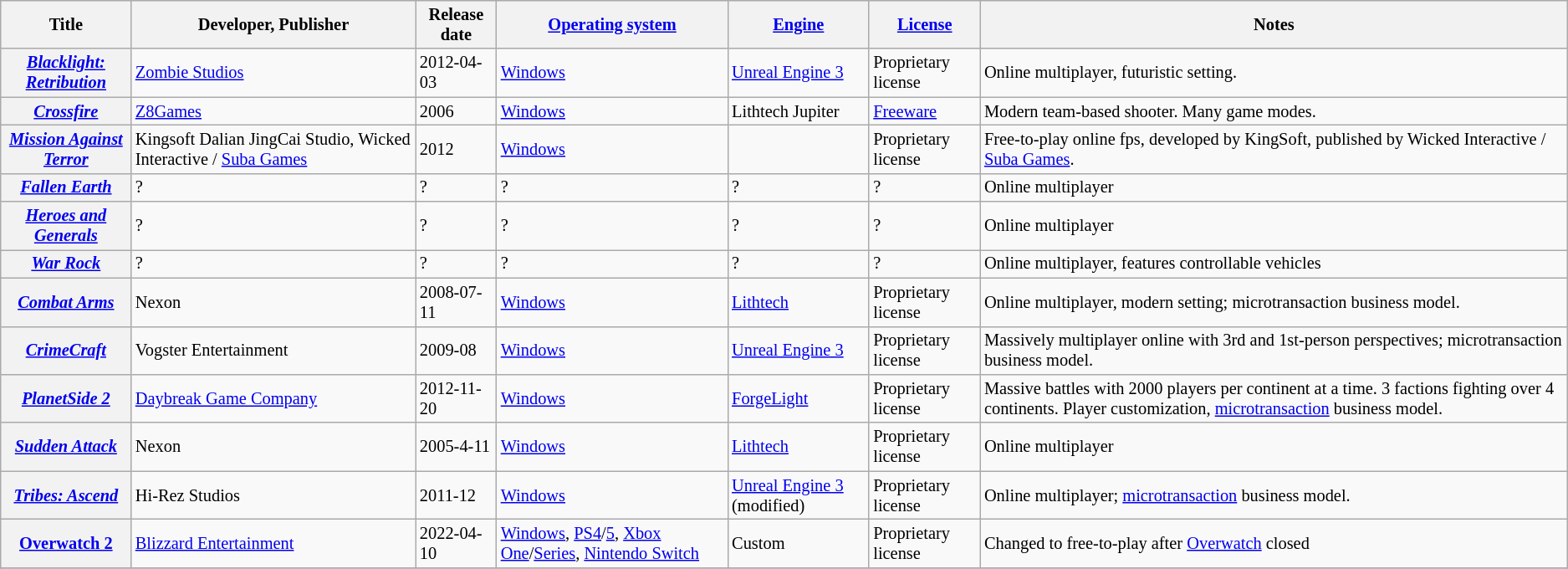<table class="wikitable sortable" style="font-size: 85%; text-align: left;">
<tr style="background: #ececec">
<th>Title</th>
<th>Developer, Publisher</th>
<th>Release date</th>
<th><a href='#'>Operating system</a></th>
<th><a href='#'>Engine</a></th>
<th><a href='#'>License</a></th>
<th>Notes</th>
</tr>
<tr>
<th><em><a href='#'>Blacklight: Retribution</a></em></th>
<td><a href='#'>Zombie Studios</a></td>
<td>2012-04-03</td>
<td><a href='#'>Windows</a></td>
<td><a href='#'>Unreal Engine 3</a></td>
<td>Proprietary license</td>
<td>Online multiplayer, futuristic setting.</td>
</tr>
<tr>
<th><em><a href='#'>Crossfire</a></em></th>
<td><a href='#'>Z8Games</a></td>
<td>2006</td>
<td><a href='#'>Windows</a></td>
<td>Lithtech Jupiter</td>
<td><a href='#'>Freeware</a></td>
<td>Modern team-based shooter. Many game modes.</td>
</tr>
<tr>
<th><em><a href='#'>Mission Against Terror</a></em></th>
<td>Kingsoft Dalian JingCai Studio, Wicked Interactive / <a href='#'>Suba Games</a></td>
<td>2012</td>
<td><a href='#'>Windows</a></td>
<td></td>
<td>Proprietary license</td>
<td>Free-to-play online fps, developed by KingSoft, published by Wicked Interactive / <a href='#'>Suba Games</a>.</td>
</tr>
<tr>
<th><em><a href='#'>Fallen Earth</a></em></th>
<td>?</td>
<td>?</td>
<td>?</td>
<td>?</td>
<td>?</td>
<td>Online multiplayer</td>
</tr>
<tr>
<th><em><a href='#'>Heroes and Generals</a></em></th>
<td>?</td>
<td>?</td>
<td>?</td>
<td>?</td>
<td>?</td>
<td>Online multiplayer</td>
</tr>
<tr>
<th><em><a href='#'>War Rock</a></em></th>
<td>?</td>
<td>?</td>
<td>?</td>
<td>?</td>
<td>?</td>
<td>Online multiplayer, features controllable vehicles</td>
</tr>
<tr>
<th><em><a href='#'>Combat Arms</a></em></th>
<td>Nexon</td>
<td>2008-07-11</td>
<td><a href='#'>Windows</a></td>
<td><a href='#'>Lithtech</a></td>
<td>Proprietary license</td>
<td>Online multiplayer, modern setting; microtransaction business model.</td>
</tr>
<tr>
<th><em><a href='#'>CrimeCraft</a></em></th>
<td>Vogster Entertainment</td>
<td>2009-08</td>
<td><a href='#'>Windows</a></td>
<td><a href='#'>Unreal Engine 3</a></td>
<td>Proprietary license</td>
<td>Massively multiplayer online with 3rd and 1st-person perspectives; microtransaction business model.</td>
</tr>
<tr>
<th><em><a href='#'>PlanetSide 2</a></em></th>
<td><a href='#'>Daybreak Game Company</a></td>
<td>2012-11-20</td>
<td><a href='#'>Windows</a></td>
<td><a href='#'>ForgeLight</a></td>
<td>Proprietary license</td>
<td>Massive battles with 2000 players per continent at a time. 3 factions fighting over 4 continents. Player customization, <a href='#'>microtransaction</a> business model.</td>
</tr>
<tr>
<th><em><a href='#'>Sudden Attack</a></em></th>
<td>Nexon</td>
<td>2005-4-11</td>
<td><a href='#'>Windows</a></td>
<td><a href='#'>Lithtech</a></td>
<td>Proprietary license</td>
<td>Online multiplayer</td>
</tr>
<tr>
<th><em><a href='#'>Tribes: Ascend</a></em></th>
<td>Hi-Rez Studios</td>
<td>2011-12</td>
<td><a href='#'>Windows</a></td>
<td><a href='#'>Unreal Engine 3</a> (modified)</td>
<td>Proprietary license</td>
<td>Online multiplayer; <a href='#'>microtransaction</a> business model.</td>
</tr>
<tr>
<th><a href='#'>Overwatch 2</a></th>
<td><a href='#'>Blizzard Entertainment</a></td>
<td>2022-04-10</td>
<td><a href='#'>Windows</a>, <a href='#'>PS4</a>/<a href='#'>5</a>, <a href='#'>Xbox One</a>/<a href='#'>Series</a>, <a href='#'>Nintendo Switch</a></td>
<td>Custom</td>
<td>Proprietary license</td>
<td>Changed to free-to-play after <a href='#'>Overwatch</a> closed</td>
</tr>
<tr>
</tr>
</table>
